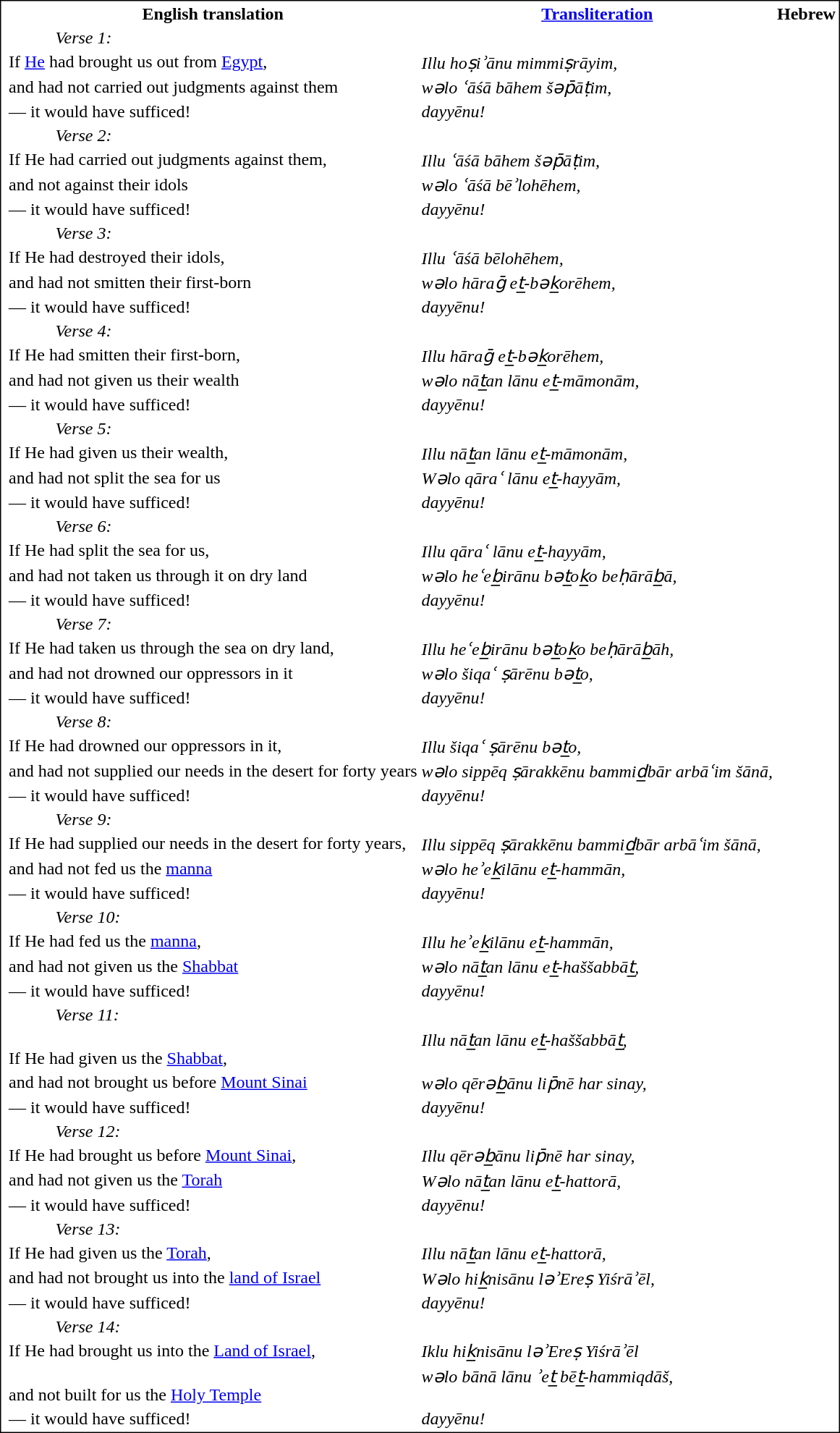<table style="border: 1px solid;">
<tr>
<th></th>
<th>English translation</th>
<th><a href='#'>Transliteration</a></th>
<th>Hebrew</th>
</tr>
<tr>
<td colspan=4 style="padding-left: 3em"><em>Verse 1:</em></td>
</tr>
<tr>
<td style="vertical-align:top;" id="textline1"></td>
<td valign=top>If <a href='#'>He</a> had brought us out from <a href='#'>Egypt</a>,</td>
<td valign=top><em>Illu hoṣiʾānu mimmiṣrāyim,</em></td>
<td valign=top dir=rtl></td>
</tr>
<tr>
<td style="vertical-align:top;" id="textline1"></td>
<td valign=top>and had not carried out judgments against them</td>
<td valign=top><em>wəlo ʿāśā bāhem šəp̄āṭim,</em></td>
<td valign=top dir=rtl></td>
</tr>
<tr>
<td style="vertical-align:top;" id="textline1"></td>
<td valign=top>— it would have sufficed!</td>
<td valign=top><em>dayyēnu!</em></td>
<td valign=top dir=rtl></td>
</tr>
<tr>
<td colspan=4 style="padding-left: 3em"><em>Verse 2:</em></td>
</tr>
<tr>
<td style="vertical-align:top;" id="textline1"></td>
<td valign=top>If He had carried out judgments against them,</td>
<td valign=top><em>Illu ʿāśā bāhem šəp̄āṭim,</em></td>
<td valign=top dir=rtl></td>
</tr>
<tr>
<td style="vertical-align:top;" id="textline1"></td>
<td valign=top>and not against their idols</td>
<td valign=top><em>wəlo ʿāśā bēʾlohēhem,</em></td>
<td valign=top dir=rtl></td>
</tr>
<tr>
<td style="vertical-align:top;" id="textline1"></td>
<td valign=top>— it would have sufficed!</td>
<td valign=top><em>dayyēnu!</em></td>
<td valign=top dir=rtl></td>
</tr>
<tr>
<td colspan=4 style="padding-left: 3em"><em>Verse 3:</em></td>
</tr>
<tr>
<td style="vertical-align:top;" id="textline1"></td>
<td valign=top>If He had destroyed their idols,</td>
<td valign=top><em>Illu ʿāśā bēlohēhem,</em></td>
<td valign=top dir=rtl></td>
</tr>
<tr>
<td style="vertical-align:top;" id="textline1"></td>
<td valign=top>and had not smitten their first-born</td>
<td valign=top><em>wəlo hāraḡ et̲-bək̲orēhem,</em></td>
<td valign=top dir=rtl></td>
</tr>
<tr>
<td style="vertical-align:top;" id="textline1"></td>
<td valign=top>— it would have sufficed!</td>
<td valign=top><em>dayyēnu!</em></td>
<td valign=top dir=rtl></td>
</tr>
<tr>
<td colspan=4 style="padding-left: 3em"><em>Verse 4:</em></td>
</tr>
<tr>
<td style="vertical-align:top;" id="textline1"></td>
<td valign=top>If He had smitten their first-born,</td>
<td valign=top><em>Illu hāraḡ et̲-bək̲orēhem,</em></td>
<td valign=top dir=rtl></td>
</tr>
<tr>
<td style="vertical-align:top;" id="textline1"></td>
<td valign=top>and had not given us their wealth</td>
<td valign=top><em>wəlo nāt̲an lānu et̲-māmonām,</em></td>
<td valign=top dir=rtl></td>
</tr>
<tr>
<td style="vertical-align:top;" id="textline1"></td>
<td valign=top>— it would have sufficed!</td>
<td valign=top><em>dayyēnu!</em></td>
<td valign=top dir=rtl></td>
</tr>
<tr>
<td colspan=4 style="padding-left: 3em"><em>Verse 5:</em></td>
</tr>
<tr>
<td style="vertical-align:top;" id="textline1"></td>
<td valign=top>If He had given us their wealth,</td>
<td valign=top><em>Illu nāt̲an lānu et̲-māmonām,</em></td>
<td valign=top dir=rtl></td>
</tr>
<tr>
<td style="vertical-align:top;" id="textline1"></td>
<td valign=top>and had not split the sea for us</td>
<td valign=top><em>Wəlo qāraʿ lānu et̲-hayyām,</em></td>
<td valign=top dir=rtl></td>
</tr>
<tr>
<td style="vertical-align:top;" id="textline1"></td>
<td valign=top>— it would have sufficed!</td>
<td valign=top><em>dayyēnu!</em></td>
<td valign=top dir=rtl></td>
</tr>
<tr>
<td colspan=4 style="padding-left: 3em"><em>Verse 6:</em></td>
</tr>
<tr>
<td style="vertical-align:top;" id="textline1"></td>
<td valign=top>If He had split the sea for us,</td>
<td valign=top><em>Illu qāraʿ lānu et̲-hayyām,</em></td>
<td valign=top dir=rtl></td>
</tr>
<tr>
<td style="vertical-align:top;" id="textline1"></td>
<td valign=top>and had not taken us through it on dry land</td>
<td valign=top><em>wəlo heʿeb̲irānu bət̲ok̲o beḥārāb̲ā,</em></td>
<td valign=top dir=rtl></td>
</tr>
<tr>
<td style="vertical-align:top;" id="textline1"></td>
<td valign=top>— it would have sufficed!</td>
<td valign=top><em>dayyēnu!</em></td>
<td valign=top dir=rtl></td>
</tr>
<tr>
<td colspan=4 style="padding-left: 3em"><em>Verse 7:</em></td>
</tr>
<tr>
<td style="vertical-align:top;" id="textline1"></td>
<td valign=top>If He had taken us through the sea on dry land,</td>
<td valign=top><em>Illu heʿeb̲irānu bət̲ok̲o beḥārāb̲āh,</em></td>
<td valign=top dir=rtl></td>
</tr>
<tr>
<td style="vertical-align:top;" id="textline1"></td>
<td valign=top>and had not drowned our oppressors in it</td>
<td valign=top><em>wəlo šiqaʿ ṣārēnu bət̲o,</em></td>
<td valign=top dir=rtl></td>
</tr>
<tr>
<td style="vertical-align:top;" id="textline1"></td>
<td valign=top>— it would have sufficed!</td>
<td valign=top><em>dayyēnu!</em></td>
<td valign=top dir=rtl></td>
</tr>
<tr>
<td colspan=4 style="padding-left: 3em"><em>Verse 8:</em></td>
</tr>
<tr>
<td style="vertical-align:top;" id="textline1"></td>
<td valign=top>If He had drowned our oppressors in it,</td>
<td valign=top><em>Illu šiqaʿ ṣārēnu bət̲o,</em></td>
<td valign=top dir=rtl></td>
</tr>
<tr>
<td style="vertical-align:top;" id="textline1"></td>
<td valign=top>and had not supplied our needs in the desert for forty years</td>
<td valign=top><em>wəlo sippēq ṣārakkēnu bammid̲bār arbāʿim šānā,</em></td>
<td valign=top dir=rtl></td>
</tr>
<tr>
<td style="vertical-align:top;" id="textline1"></td>
<td valign=top>— it would have sufficed!</td>
<td valign=top><em>dayyēnu!</em></td>
<td valign=top dir=rtl></td>
</tr>
<tr>
<td colspan=4 style="padding-left: 3em"><em>Verse 9:</em></td>
</tr>
<tr>
<td style="vertical-align:top;" id="textline1"></td>
<td valign=top>If He had supplied our needs in the desert for forty years,</td>
<td valign=top><em>Illu sippēq ṣārakkēnu bammid̲bār arbāʿim šānā,</em></td>
<td valign=top dir=rtl></td>
</tr>
<tr>
<td style="vertical-align:top;" id="textline1"></td>
<td valign=top>and had not fed us the <a href='#'>manna</a></td>
<td valign=top><em>wəlo heʾek̲ilānu et̲-hammān,</em></td>
<td valign=top dir=rtl></td>
</tr>
<tr>
<td style="vertical-align:top;" id="textline1"></td>
<td valign=top>— it would have sufficed!</td>
<td valign=top><em>dayyēnu!</em></td>
<td valign=top dir=rtl></td>
</tr>
<tr>
<td colspan=4 style="padding-left: 3em"><em>Verse 10:</em></td>
</tr>
<tr>
<td style="vertical-align:top;" id="textline1"></td>
<td valign=top>If He had fed us the <a href='#'>manna</a>,</td>
<td valign=top><em>Illu  heʾek̲ilānu et̲-hammān,</em></td>
<td valign=top dir=rtl></td>
</tr>
<tr>
<td style="vertical-align:top;" id="textline1"></td>
<td valign=top>and had not given us the <a href='#'>Shabbat</a></td>
<td valign=top><em>wəlo nāt̲an lānu et̲-haššabbāt̲,</em></td>
<td valign=top dir=rtl></td>
</tr>
<tr>
<td style="vertical-align:top;" id="textline1"></td>
<td valign=top>— it would have sufficed!</td>
<td valign=top><em>dayyēnu!</em></td>
<td valign=top dir=rtl></td>
</tr>
<tr>
<td colspan=4 style="padding-left: 3em"><em>Verse 11:</em></td>
</tr>
<tr>
<td style="vertical-align:top;" id="textline1"></td>
<td valign=top><br>If He had given us the <a href='#'>Shabbat</a>,</td>
<td valign=top><em>Illu nāt̲an lānu et̲-haššabbāt̲,</em></td>
<td valign=top dir=rtl></td>
</tr>
<tr>
<td style="vertical-align:top;" id="textline1"></td>
<td valign=top>and had not brought us before <a href='#'>Mount Sinai</a></td>
<td valign=top><em>wəlo qērəb̲ānu lip̄nē har sinay,</em></td>
<td valign=top dir=rtl></td>
</tr>
<tr>
<td style="vertical-align:top;" id="textline1"></td>
<td valign=top>— it would have sufficed!</td>
<td valign=top><em>dayyēnu!</em></td>
<td valign=top dir=rtl></td>
</tr>
<tr>
<td colspan=4 style="padding-left: 3em"><em>Verse 12:</em></td>
</tr>
<tr>
<td style="vertical-align:top;" id="textline1"></td>
<td valign=top>If He had brought us before <a href='#'>Mount Sinai</a>,</td>
<td valign=top><em>Illu qērəb̲ānu lip̄nē har sinay,</em></td>
<td valign=top dir=rtl></td>
</tr>
<tr>
<td style="vertical-align:top;" id="textline1"></td>
<td valign=top>and had not given us the <a href='#'>Torah</a></td>
<td valign=top><em>Wəlo nāt̲an lānu et̲-hattorā,</em></td>
<td valign=top dir=rtl></td>
</tr>
<tr>
<td style="vertical-align:top;" id="textline1"></td>
<td valign=top>— it would have sufficed!</td>
<td valign=top><em>dayyēnu!</em></td>
<td valign=top dir=rtl></td>
</tr>
<tr>
<td colspan=4 style="padding-left: 3em"><em>Verse 13:</em></td>
</tr>
<tr>
<td style="vertical-align:top;" id="textline1"></td>
<td valign=top>If He had given us the <a href='#'>Torah</a>,</td>
<td valign=top><em>Illu nāt̲an lānu et̲-hattorā,</em></td>
<td valign=top dir=rtl></td>
</tr>
<tr>
<td style="vertical-align:top;" id="textline1"></td>
<td valign=top>and had not brought us into the <a href='#'>land of Israel</a></td>
<td valign=top><em>Wəlo hik̲nisānu ləʾEreṣ Yiśrāʾēl,</em></td>
<td valign=top dir=rtl></td>
</tr>
<tr>
<td style="vertical-align:top;" id="textline1"></td>
<td valign=top>— it would have sufficed!</td>
<td valign=top><em>dayyēnu!</em></td>
<td valign=top dir=rtl></td>
</tr>
<tr>
<td colspan=4 style="padding-left: 3em"><em>Verse 14:</em></td>
</tr>
<tr>
<td style="vertical-align:top;" id="textline1"></td>
<td valign=top>If He had brought us into the <a href='#'>Land of Israel</a>,</td>
<td valign=top><em>Iklu hik̲nisānu ləʾEreṣ Yiśrāʾēl</em></td>
<td valign=top dir=rtl></td>
</tr>
<tr>
<td style="vertical-align:top;" id="textline1"></td>
<td valign=top><br>and not built for us the <a href='#'>Holy Temple</a></td>
<td valign=top><em>wəlo bānā lānu ʾet̲ bēt̲-hammiqdāš,</em></td>
<td valign=top dir=rtl></td>
</tr>
<tr>
<td style="vertical-align:top;" id="textline1"></td>
<td valign=top>— it would have sufficed!</td>
<td valign=top><em>dayyēnu!</em></td>
<td valign=top dir=rtl></td>
</tr>
</table>
